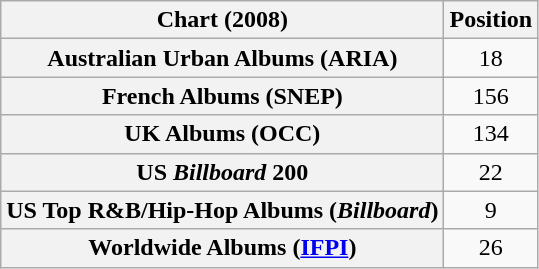<table class="wikitable sortable plainrowheaders" style="text-align:center">
<tr>
<th scope="col">Chart (2008)</th>
<th scope="col">Position</th>
</tr>
<tr>
<th scope="row">Australian Urban Albums (ARIA)</th>
<td>18</td>
</tr>
<tr>
<th scope="row">French Albums (SNEP)</th>
<td>156</td>
</tr>
<tr>
<th scope="row">UK Albums (OCC)</th>
<td>134</td>
</tr>
<tr>
<th scope="row">US <em>Billboard</em> 200</th>
<td>22</td>
</tr>
<tr>
<th scope="row">US Top R&B/Hip-Hop Albums (<em>Billboard</em>)</th>
<td>9</td>
</tr>
<tr>
<th scope="row">Worldwide Albums (<a href='#'>IFPI</a>)</th>
<td>26</td>
</tr>
</table>
